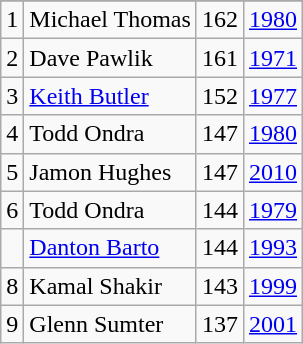<table class="wikitable">
<tr>
</tr>
<tr>
<td>1</td>
<td>Michael Thomas</td>
<td>162</td>
<td><a href='#'>1980</a></td>
</tr>
<tr>
<td>2</td>
<td>Dave Pawlik</td>
<td>161</td>
<td><a href='#'>1971</a></td>
</tr>
<tr>
<td>3</td>
<td><a href='#'>Keith Butler</a></td>
<td>152</td>
<td><a href='#'>1977</a></td>
</tr>
<tr>
<td>4</td>
<td>Todd Ondra</td>
<td>147</td>
<td><a href='#'>1980</a></td>
</tr>
<tr>
<td>5</td>
<td>Jamon Hughes</td>
<td>147</td>
<td><a href='#'>2010</a></td>
</tr>
<tr>
<td>6</td>
<td>Todd Ondra</td>
<td>144</td>
<td><a href='#'>1979</a></td>
</tr>
<tr>
<td></td>
<td><a href='#'>Danton Barto</a></td>
<td>144</td>
<td><a href='#'>1993</a></td>
</tr>
<tr>
<td>8</td>
<td>Kamal Shakir</td>
<td>143</td>
<td><a href='#'>1999</a></td>
</tr>
<tr>
<td>9</td>
<td>Glenn Sumter</td>
<td>137</td>
<td><a href='#'>2001</a></td>
</tr>
</table>
